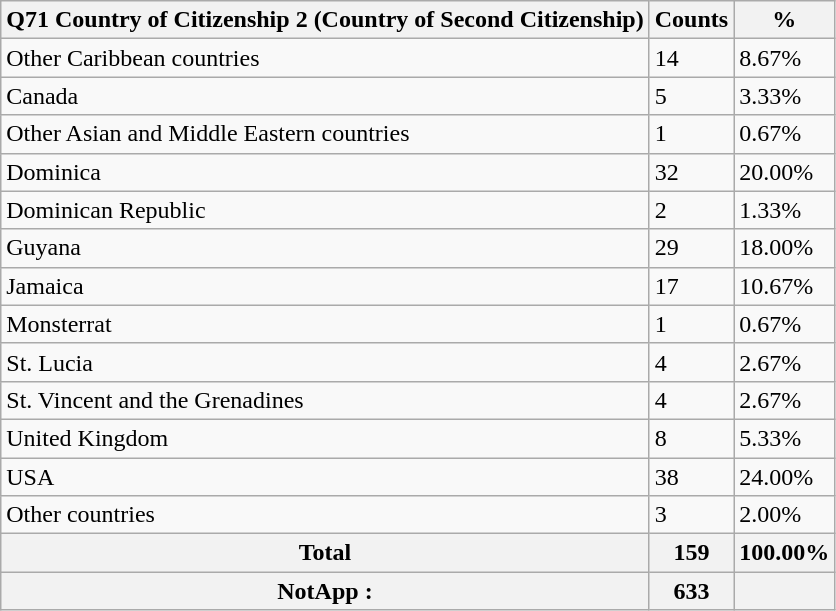<table class="wikitable sortable">
<tr>
<th>Q71 Country of Citizenship 2 (Country of Second Citizenship)</th>
<th>Counts</th>
<th>%</th>
</tr>
<tr>
<td>Other Caribbean countries</td>
<td>14</td>
<td>8.67%</td>
</tr>
<tr>
<td>Canada</td>
<td>5</td>
<td>3.33%</td>
</tr>
<tr>
<td>Other Asian and Middle Eastern countries</td>
<td>1</td>
<td>0.67%</td>
</tr>
<tr>
<td>Dominica</td>
<td>32</td>
<td>20.00%</td>
</tr>
<tr>
<td>Dominican Republic</td>
<td>2</td>
<td>1.33%</td>
</tr>
<tr>
<td>Guyana</td>
<td>29</td>
<td>18.00%</td>
</tr>
<tr>
<td>Jamaica</td>
<td>17</td>
<td>10.67%</td>
</tr>
<tr>
<td>Monsterrat</td>
<td>1</td>
<td>0.67%</td>
</tr>
<tr>
<td>St. Lucia</td>
<td>4</td>
<td>2.67%</td>
</tr>
<tr>
<td>St. Vincent and the Grenadines</td>
<td>4</td>
<td>2.67%</td>
</tr>
<tr>
<td>United Kingdom</td>
<td>8</td>
<td>5.33%</td>
</tr>
<tr>
<td>USA</td>
<td>38</td>
<td>24.00%</td>
</tr>
<tr>
<td>Other countries</td>
<td>3</td>
<td>2.00%</td>
</tr>
<tr>
<th>Total</th>
<th>159</th>
<th>100.00%</th>
</tr>
<tr>
<th>NotApp :</th>
<th>633</th>
<th></th>
</tr>
</table>
